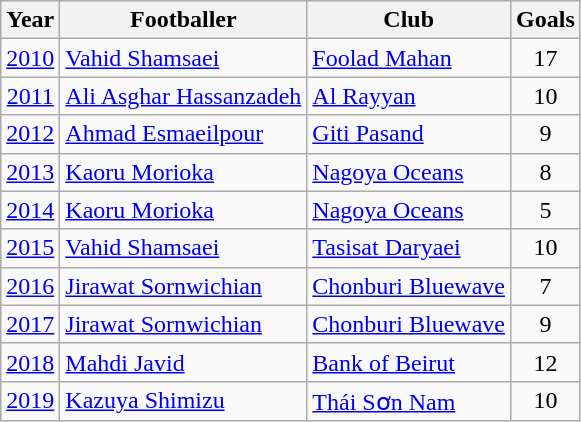<table class="wikitable">
<tr>
<th>Year</th>
<th>Footballer</th>
<th>Club</th>
<th>Goals</th>
</tr>
<tr>
<td align=center><a href='#'>2010</a></td>
<td> <a href='#'>Vahid Shamsaei</a></td>
<td> <a href='#'>Foolad Mahan</a></td>
<td align=center>17</td>
</tr>
<tr>
<td align=center><a href='#'>2011</a></td>
<td> <a href='#'>Ali Asghar Hassanzadeh</a></td>
<td> <a href='#'>Al Rayyan</a></td>
<td align=center>10</td>
</tr>
<tr>
<td align=center><a href='#'>2012</a></td>
<td> <a href='#'>Ahmad Esmaeilpour</a></td>
<td> <a href='#'>Giti Pasand</a></td>
<td align=center>9</td>
</tr>
<tr>
<td align=center><a href='#'>2013</a></td>
<td> <a href='#'>Kaoru Morioka</a></td>
<td> <a href='#'>Nagoya Oceans</a></td>
<td align=center>8</td>
</tr>
<tr>
<td align=center><a href='#'>2014</a></td>
<td> <a href='#'>Kaoru Morioka</a></td>
<td> <a href='#'>Nagoya Oceans</a></td>
<td align=center>5</td>
</tr>
<tr>
<td align=center><a href='#'>2015</a></td>
<td> <a href='#'>Vahid Shamsaei</a></td>
<td> <a href='#'>Tasisat Daryaei</a></td>
<td align=center>10</td>
</tr>
<tr>
<td align=center><a href='#'>2016</a></td>
<td> <a href='#'>Jirawat Sornwichian</a></td>
<td> <a href='#'>Chonburi Bluewave</a></td>
<td align=center>7</td>
</tr>
<tr>
<td align=center><a href='#'>2017</a></td>
<td> <a href='#'>Jirawat Sornwichian</a></td>
<td> <a href='#'>Chonburi Bluewave</a></td>
<td align=center>9</td>
</tr>
<tr>
<td align=center><a href='#'>2018</a></td>
<td> <a href='#'>Mahdi Javid</a></td>
<td> <a href='#'>Bank of Beirut</a></td>
<td align=center>12</td>
</tr>
<tr>
<td align=center><a href='#'>2019</a></td>
<td> <a href='#'>Kazuya Shimizu</a></td>
<td> <a href='#'>Thái Sơn Nam</a></td>
<td align=center>10</td>
</tr>
</table>
